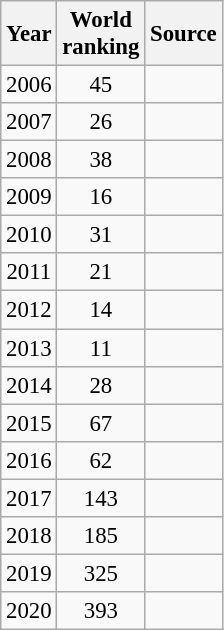<table class="wikitable" style="text-align:center; font-size: 95%;">
<tr>
<th>Year</th>
<th>World<br>ranking</th>
<th>Source</th>
</tr>
<tr>
<td>2006</td>
<td>45</td>
<td></td>
</tr>
<tr>
<td>2007</td>
<td>26</td>
<td></td>
</tr>
<tr>
<td>2008</td>
<td>38</td>
<td></td>
</tr>
<tr>
<td>2009</td>
<td>16</td>
<td></td>
</tr>
<tr>
<td>2010</td>
<td>31</td>
<td></td>
</tr>
<tr>
<td>2011</td>
<td>21</td>
<td></td>
</tr>
<tr>
<td>2012</td>
<td>14</td>
<td></td>
</tr>
<tr>
<td>2013</td>
<td>11</td>
<td></td>
</tr>
<tr>
<td>2014</td>
<td>28</td>
<td></td>
</tr>
<tr>
<td>2015</td>
<td>67</td>
<td></td>
</tr>
<tr>
<td>2016</td>
<td>62</td>
<td></td>
</tr>
<tr>
<td>2017</td>
<td>143</td>
<td></td>
</tr>
<tr>
<td>2018</td>
<td>185</td>
<td></td>
</tr>
<tr>
<td>2019</td>
<td>325</td>
<td></td>
</tr>
<tr>
<td>2020</td>
<td>393</td>
<td></td>
</tr>
</table>
